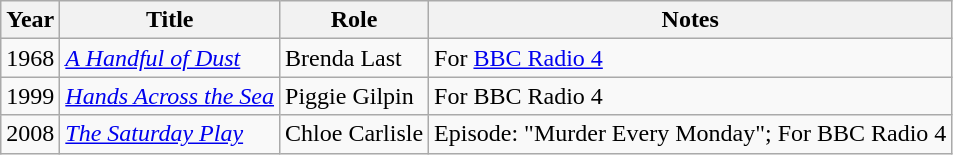<table class="wikitable sortable">
<tr>
<th>Year</th>
<th>Title</th>
<th>Role</th>
<th class="unsortable">Notes</th>
</tr>
<tr>
<td>1968</td>
<td><em><a href='#'>A Handful of Dust</a></em></td>
<td>Brenda Last</td>
<td>For <a href='#'>BBC Radio 4</a></td>
</tr>
<tr>
<td>1999</td>
<td><em><a href='#'>Hands Across the Sea</a></em></td>
<td>Piggie Gilpin</td>
<td>For BBC Radio 4</td>
</tr>
<tr>
<td>2008</td>
<td><em><a href='#'>The Saturday Play</a></em></td>
<td>Chloe Carlisle</td>
<td>Episode: "Murder Every Monday"; For BBC Radio 4</td>
</tr>
</table>
